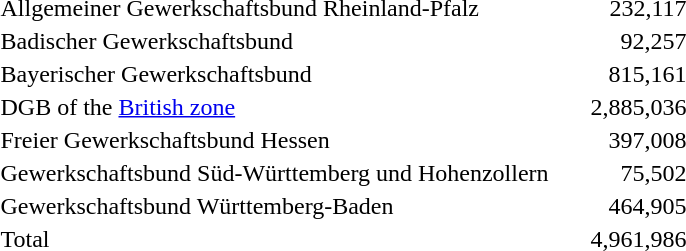<table>
<tr>
<td>Allgemeiner Gewerkschaftsbund Rheinland-Pfalz</td>
<td rowspan="8">     </td>
<td style="text-align:right">232,117</td>
</tr>
<tr>
<td>Badischer Gewerkschaftsbund</td>
<td style="text-align:right">92,257</td>
</tr>
<tr>
<td>Bayerischer Gewerkschaftsbund</td>
<td style="text-align:right">815,161</td>
</tr>
<tr>
<td>DGB of the <a href='#'>British zone</a></td>
<td style="text-align:right">2,885,036</td>
</tr>
<tr>
<td>Freier Gewerkschaftsbund Hessen</td>
<td style="text-align:right">397,008</td>
</tr>
<tr>
<td>Gewerkschaftsbund Süd-Württemberg und Hohenzollern</td>
<td style="text-align:right">75,502</td>
</tr>
<tr>
<td>Gewerkschaftsbund Württemberg-Baden</td>
<td style="text-align:right">464,905</td>
</tr>
<tr>
<td>Total</td>
<td style="text-align:right">4,961,986</td>
</tr>
</table>
